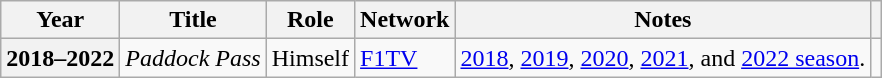<table class="wikitable sortable plainrowheaders">
<tr>
<th scope="col">Year</th>
<th scope="col">Title</th>
<th scope="col">Role</th>
<th scope="col">Network</th>
<th class="unsortable" scope="col">Notes</th>
<th class="unsortable" scope="col"></th>
</tr>
<tr>
<th scope="row">2018–2022</th>
<td scope="row"><em>Paddock Pass</em></td>
<td>Himself</td>
<td><a href='#'>F1TV</a></td>
<td><a href='#'>2018</a>, <a href='#'>2019</a>, <a href='#'>2020</a>, <a href='#'>2021</a>, and <a href='#'>2022 season</a>.</td>
<td style="text-align:center;"></td>
</tr>
</table>
